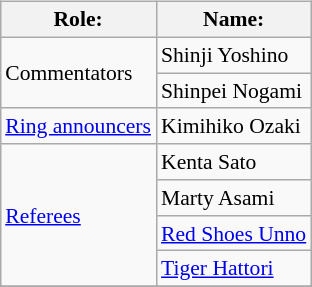<table class=wikitable style="font-size:90%; margin: 0.5em 0 0.5em 1em; float: right; clear: right;">
<tr>
<th>Role:</th>
<th>Name:</th>
</tr>
<tr>
<td rowspan=2>Commentators</td>
<td>Shinji Yoshino</td>
</tr>
<tr>
<td>Shinpei Nogami</td>
</tr>
<tr>
<td rowspan=1><a href='#'>Ring announcers</a></td>
<td>Kimihiko Ozaki</td>
</tr>
<tr>
<td rowspan=4><a href='#'>Referees</a></td>
<td>Kenta Sato</td>
</tr>
<tr>
<td>Marty Asami</td>
</tr>
<tr>
<td><a href='#'>Red Shoes Unno</a></td>
</tr>
<tr>
<td><a href='#'>Tiger Hattori</a></td>
</tr>
<tr>
</tr>
</table>
